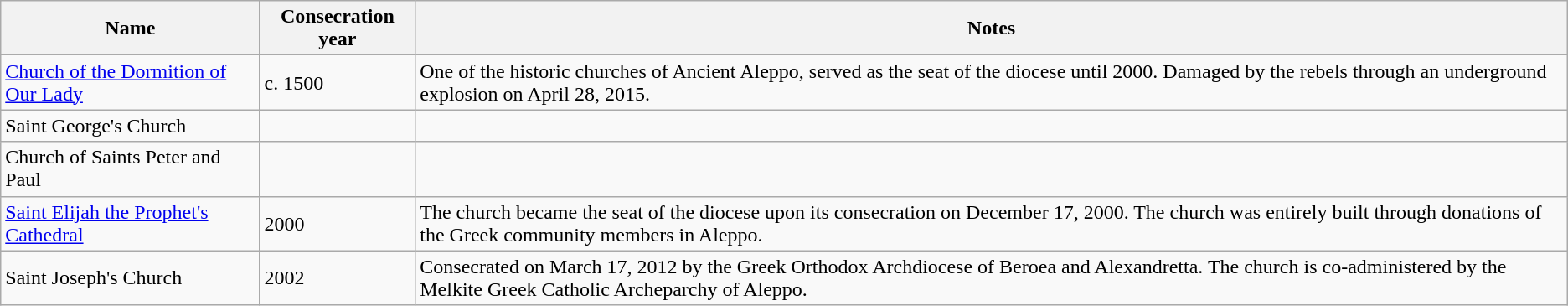<table class="wikitable">
<tr>
<th>Name</th>
<th>Consecration year</th>
<th>Notes</th>
</tr>
<tr>
<td><a href='#'>Church of the Dormition of Our Lady</a></td>
<td>c. 1500</td>
<td>One of the historic churches of Ancient Aleppo, served as the seat of the diocese until 2000. Damaged by the rebels through an underground explosion on April 28, 2015.</td>
</tr>
<tr>
<td>Saint George's Church</td>
<td></td>
<td></td>
</tr>
<tr>
<td>Church of Saints Peter and Paul</td>
<td></td>
<td></td>
</tr>
<tr>
<td><a href='#'>Saint Elijah the Prophet's Cathedral</a></td>
<td>2000</td>
<td>The church became the seat of the diocese upon its consecration on December 17, 2000. The church was entirely built through donations of the Greek community members in Aleppo.</td>
</tr>
<tr>
<td>Saint Joseph's Church</td>
<td>2002</td>
<td>Consecrated on March 17, 2012 by the Greek Orthodox Archdiocese of Beroea and Alexandretta. The church is co-administered by the Melkite Greek Catholic Archeparchy of Aleppo.</td>
</tr>
</table>
